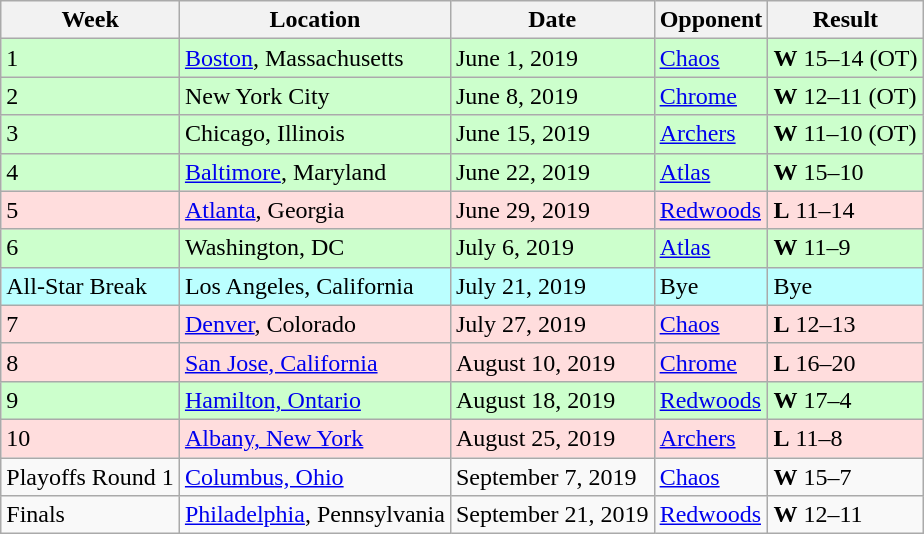<table class="wikitable">
<tr>
<th>Week</th>
<th>Location</th>
<th>Date</th>
<th>Opponent</th>
<th>Result</th>
</tr>
<tr bgcolor="#CCFFCC">
<td>1</td>
<td><a href='#'>Boston</a>, Massachusetts</td>
<td>June 1, 2019</td>
<td><a href='#'>Chaos</a></td>
<td><strong>W</strong> 15–14 (OT)</td>
</tr>
<tr bgcolor="#CCFFCC">
<td>2</td>
<td>New York City</td>
<td>June 8, 2019</td>
<td><a href='#'>Chrome</a></td>
<td><strong>W</strong> 12–11 (OT)</td>
</tr>
<tr bgcolor="#CCFFCC">
<td>3</td>
<td>Chicago, Illinois</td>
<td>June 15, 2019</td>
<td><a href='#'>Archers</a></td>
<td><strong>W</strong> 11–10 (OT)</td>
</tr>
<tr bgcolor="#CCFFCC">
<td>4</td>
<td><a href='#'>Baltimore</a>, Maryland</td>
<td>June 22, 2019</td>
<td><a href='#'>Atlas</a></td>
<td><strong>W</strong> 15–10</td>
</tr>
<tr bgcolor="#FFDDDD">
<td>5</td>
<td><a href='#'>Atlanta</a>, Georgia</td>
<td>June 29, 2019</td>
<td><a href='#'>Redwoods</a></td>
<td><strong>L</strong> 11–14</td>
</tr>
<tr bgcolor="#CCFFCC">
<td>6</td>
<td>Washington, DC</td>
<td>July 6, 2019</td>
<td><a href='#'>Atlas</a></td>
<td><strong>W</strong> 11–9</td>
</tr>
<tr style=background:#bff>
<td>All-Star Break</td>
<td>Los Angeles, California</td>
<td>July 21, 2019</td>
<td>Bye</td>
<td>Bye</td>
</tr>
<tr bgcolor="#FFDDDD">
<td>7</td>
<td><a href='#'>Denver</a>, Colorado</td>
<td>July 27, 2019</td>
<td><a href='#'>Chaos</a></td>
<td><strong>L</strong> 12–13</td>
</tr>
<tr bgcolor="#FFDDDD">
<td>8</td>
<td><a href='#'>San Jose, California</a></td>
<td>August 10, 2019</td>
<td><a href='#'>Chrome</a></td>
<td><strong>L</strong> 16–20</td>
</tr>
<tr bgcolor="#CCFFCC">
<td>9</td>
<td><a href='#'>Hamilton, Ontario</a></td>
<td>August 18, 2019</td>
<td><a href='#'>Redwoods</a></td>
<td><strong>W</strong> 17–4</td>
</tr>
<tr |- bgcolor="#FFDDDD">
<td>10</td>
<td><a href='#'>Albany, New York</a></td>
<td>August 25, 2019</td>
<td><a href='#'>Archers</a></td>
<td><strong>L</strong> 11–8</td>
</tr>
<tr -bgcolor="#CCFFCC">
<td>Playoffs Round 1</td>
<td><a href='#'>Columbus, Ohio</a></td>
<td>September 7, 2019</td>
<td><a href='#'>Chaos</a></td>
<td><strong>W</strong> 15–7</td>
</tr>
<tr -bgcolor="#CCFFCC">
<td>Finals</td>
<td><a href='#'>Philadelphia</a>, Pennsylvania</td>
<td>September 21, 2019</td>
<td><a href='#'>Redwoods</a></td>
<td><strong>W</strong> 12–11</td>
</tr>
</table>
